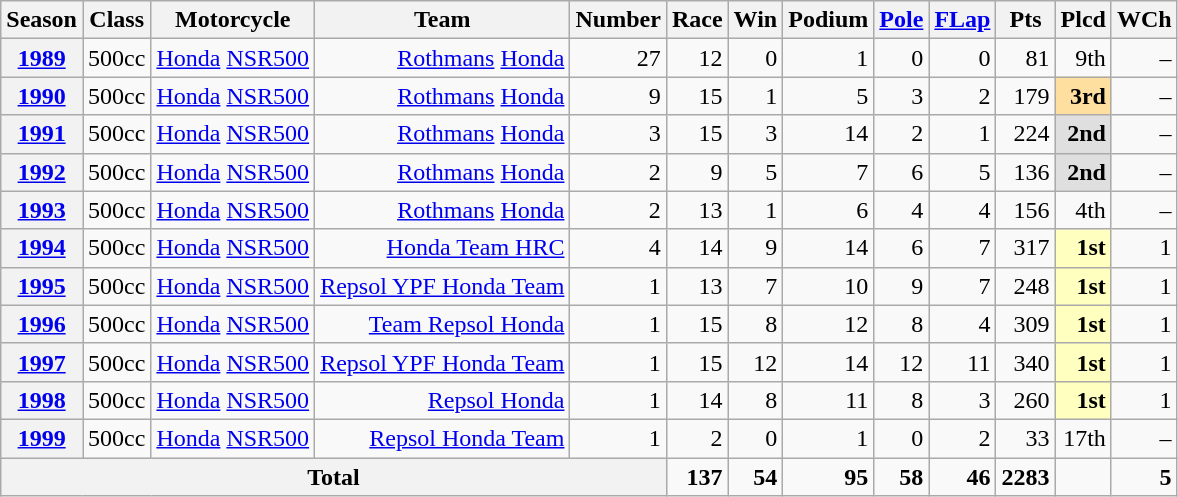<table class="wikitable" style="text-align:right">
<tr>
<th>Season</th>
<th>Class</th>
<th>Motorcycle</th>
<th>Team</th>
<th>Number</th>
<th>Race</th>
<th>Win</th>
<th>Podium</th>
<th><a href='#'>Pole</a></th>
<th><a href='#'>FLap</a></th>
<th>Pts</th>
<th>Plcd</th>
<th>WCh</th>
</tr>
<tr>
<th><a href='#'>1989</a></th>
<td>500cc</td>
<td><a href='#'>Honda</a> <a href='#'>NSR500</a></td>
<td><a href='#'>Rothmans</a> <a href='#'>Honda</a></td>
<td>27</td>
<td>12</td>
<td>0</td>
<td>1</td>
<td>0</td>
<td>0</td>
<td>81</td>
<td>9th</td>
<td>–</td>
</tr>
<tr>
<th><a href='#'>1990</a></th>
<td>500cc</td>
<td><a href='#'>Honda</a> <a href='#'>NSR500</a></td>
<td><a href='#'>Rothmans</a> <a href='#'>Honda</a></td>
<td>9</td>
<td>15</td>
<td>1</td>
<td>5</td>
<td>3</td>
<td>2</td>
<td>179</td>
<td style="background:#ffdf9f;"><strong>3rd</strong></td>
<td>–</td>
</tr>
<tr>
<th><a href='#'>1991</a></th>
<td>500cc</td>
<td><a href='#'>Honda</a> <a href='#'>NSR500</a></td>
<td><a href='#'>Rothmans</a> <a href='#'>Honda</a></td>
<td>3</td>
<td>15</td>
<td>3</td>
<td>14</td>
<td>2</td>
<td>1</td>
<td>224</td>
<td style="background:#dfdfdf;"><strong>2nd</strong></td>
<td>–</td>
</tr>
<tr>
<th><a href='#'>1992</a></th>
<td>500cc</td>
<td><a href='#'>Honda</a> <a href='#'>NSR500</a></td>
<td><a href='#'>Rothmans</a> <a href='#'>Honda</a></td>
<td>2</td>
<td>9</td>
<td>5</td>
<td>7</td>
<td>6</td>
<td>5</td>
<td>136</td>
<td style="background:#dfdfdf;"><strong>2nd</strong></td>
<td>–</td>
</tr>
<tr>
<th><a href='#'>1993</a></th>
<td>500cc</td>
<td><a href='#'>Honda</a> <a href='#'>NSR500</a></td>
<td><a href='#'>Rothmans</a> <a href='#'>Honda</a></td>
<td>2</td>
<td>13</td>
<td>1</td>
<td>6</td>
<td>4</td>
<td>4</td>
<td>156</td>
<td>4th</td>
<td>–</td>
</tr>
<tr>
<th><a href='#'>1994</a></th>
<td>500cc</td>
<td><a href='#'>Honda</a> <a href='#'>NSR500</a></td>
<td><a href='#'>Honda Team HRC</a></td>
<td>4</td>
<td>14</td>
<td>9</td>
<td>14</td>
<td>6</td>
<td>7</td>
<td>317</td>
<td style="background:#ffffbf;"><strong>1st</strong></td>
<td>1</td>
</tr>
<tr>
<th><a href='#'>1995</a></th>
<td>500cc</td>
<td><a href='#'>Honda</a> <a href='#'>NSR500</a></td>
<td><a href='#'>Repsol YPF Honda Team</a></td>
<td>1</td>
<td>13</td>
<td>7</td>
<td>10</td>
<td>9</td>
<td>7</td>
<td>248</td>
<td style="background:#ffffbf;"><strong>1st</strong></td>
<td>1</td>
</tr>
<tr>
<th><a href='#'>1996</a></th>
<td>500cc</td>
<td><a href='#'>Honda</a> <a href='#'>NSR500</a></td>
<td><a href='#'>Team Repsol Honda</a></td>
<td>1</td>
<td>15</td>
<td>8</td>
<td>12</td>
<td>8</td>
<td>4</td>
<td>309</td>
<td style="background:#ffffbf;"><strong>1st</strong></td>
<td>1</td>
</tr>
<tr>
<th><a href='#'>1997</a></th>
<td>500cc</td>
<td><a href='#'>Honda</a> <a href='#'>NSR500</a></td>
<td><a href='#'>Repsol YPF Honda Team</a></td>
<td>1</td>
<td>15</td>
<td>12</td>
<td>14</td>
<td>12</td>
<td>11</td>
<td>340</td>
<td style="background:#ffffbf;"><strong>1st</strong></td>
<td>1</td>
</tr>
<tr>
<th><a href='#'>1998</a></th>
<td>500cc</td>
<td><a href='#'>Honda</a> <a href='#'>NSR500</a></td>
<td><a href='#'>Repsol Honda</a></td>
<td>1</td>
<td>14</td>
<td>8</td>
<td>11</td>
<td>8</td>
<td>3</td>
<td>260</td>
<td style="background:#ffffbf;"><strong>1st</strong></td>
<td>1</td>
</tr>
<tr>
<th><a href='#'>1999</a></th>
<td>500cc</td>
<td><a href='#'>Honda</a> <a href='#'>NSR500</a></td>
<td><a href='#'>Repsol Honda Team</a></td>
<td>1</td>
<td>2</td>
<td>0</td>
<td>1</td>
<td>0</td>
<td>2</td>
<td>33</td>
<td>17th</td>
<td>–</td>
</tr>
<tr>
<th colspan=5>Total</th>
<td><strong>137</strong></td>
<td><strong>54</strong></td>
<td><strong>95</strong></td>
<td><strong>58</strong></td>
<td><strong>46</strong></td>
<td><strong>2283</strong></td>
<td></td>
<td><strong>5</strong></td>
</tr>
</table>
